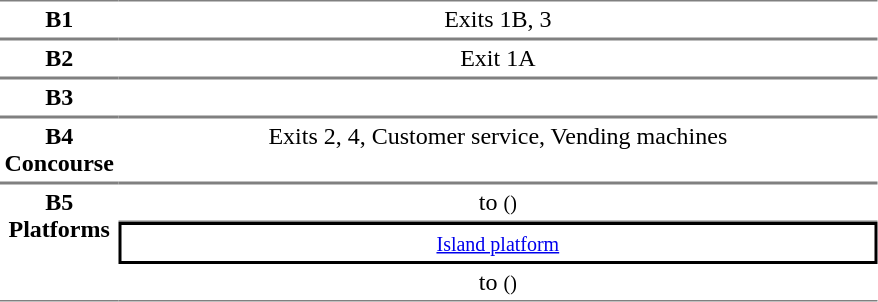<table table border=0 cellspacing=0 cellpadding=3>
<tr>
<td style="border-bottom:solid 1px gray; border-top:solid 1px gray;text-align:center" valign=top width=50><strong>B1</strong></td>
<td style="border-bottom:solid 1px gray; border-top:solid 1px gray;text-align:center;" valign=top width=500>Exits 1B, 3</td>
</tr>
<tr>
<td style="border-bottom:solid 1px gray; border-top:solid 1px gray;text-align:center" valign=top width=50><strong>B2</strong></td>
<td style="border-bottom:solid 1px gray; border-top:solid 1px gray;text-align:center;" valign=top width=500>Exit 1A</td>
</tr>
<tr>
<td style="border-bottom:solid 1px gray; border-top:solid 1px gray;text-align:center" valign=top width=50><strong>B3</strong></td>
<td style="border-bottom:solid 1px gray; border-top:solid 1px gray;text-align:center;" valign=top width=500></td>
</tr>
<tr>
<td style="border-bottom:solid 1px gray; border-top:solid 1px gray;text-align:center" valign=top><strong>B4<br>Concourse</strong></td>
<td style="border-bottom:solid 1px gray; border-top:solid 1px gray;text-align:center;" valign=top width=500>Exits 2, 4, Customer service, Vending machines</td>
</tr>
<tr>
<td style="border-bottom:solid 1px gray; border-top:solid 1px gray;text-align:center" rowspan="3" valign=top><strong>B5<br>Platforms</strong></td>
<td style="border-bottom:solid 1px gray; border-top:solid 1px gray;text-align:center;">  to  <small>()</small></td>
</tr>
<tr>
<td style="border-right:solid 2px black;border-left:solid 2px black;border-top:solid 2px black;border-bottom:solid 2px black;text-align:center;" colspan=2><small><a href='#'>Island platform</a></small></td>
</tr>
<tr>
<td style="border-bottom:solid 1px gray;text-align:center;"> to  <small>()</small> </td>
</tr>
</table>
